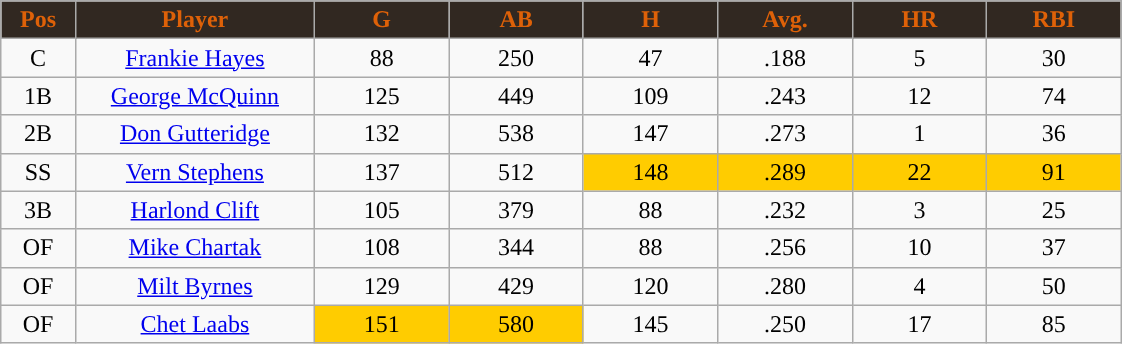<table class="wikitable sortable">
<tr>
<th style="background:#312821;color:#de6108;" width="5%">Pos</th>
<th style="background:#312821;color:#de6108;" width="16%">Player</th>
<th style="background:#312821;color:#de6108;" width="9%">G</th>
<th style="background:#312821;color:#de6108;" width="9%">AB</th>
<th style="background:#312821;color:#de6108;" width="9%">H</th>
<th style="background:#312821;color:#de6108;" width="9%">Avg.</th>
<th style="background:#312821;color:#de6108;" width="9%">HR</th>
<th style="background:#312821;color:#de6108;" width="9%">RBI</th>
</tr>
<tr align="center">
<td>C</td>
<td><a href='#'>Frankie Hayes</a></td>
<td>88</td>
<td>250</td>
<td>47</td>
<td>.188</td>
<td>5</td>
<td>30</td>
</tr>
<tr align="center">
<td>1B</td>
<td><a href='#'>George McQuinn</a></td>
<td>125</td>
<td>449</td>
<td>109</td>
<td>.243</td>
<td>12</td>
<td>74</td>
</tr>
<tr align="center">
<td>2B</td>
<td><a href='#'>Don Gutteridge</a></td>
<td>132</td>
<td>538</td>
<td>147</td>
<td>.273</td>
<td>1</td>
<td>36</td>
</tr>
<tr align="center">
<td>SS</td>
<td><a href='#'>Vern Stephens</a></td>
<td>137</td>
<td>512</td>
<td style="background:#fc0;">148</td>
<td style="background:#fc0;">.289</td>
<td style="background:#fc0;">22</td>
<td style="background:#fc0;">91</td>
</tr>
<tr align="center">
<td>3B</td>
<td><a href='#'>Harlond Clift</a></td>
<td>105</td>
<td>379</td>
<td>88</td>
<td>.232</td>
<td>3</td>
<td>25</td>
</tr>
<tr align="center">
<td>OF</td>
<td><a href='#'>Mike Chartak</a></td>
<td>108</td>
<td>344</td>
<td>88</td>
<td>.256</td>
<td>10</td>
<td>37</td>
</tr>
<tr align="center">
<td>OF</td>
<td><a href='#'>Milt Byrnes</a></td>
<td>129</td>
<td>429</td>
<td>120</td>
<td>.280</td>
<td>4</td>
<td>50</td>
</tr>
<tr align="center">
<td>OF</td>
<td><a href='#'>Chet Laabs</a></td>
<td style="background:#fc0;">151</td>
<td style="background:#fc0;">580</td>
<td>145</td>
<td>.250</td>
<td>17</td>
<td>85</td>
</tr>
</table>
